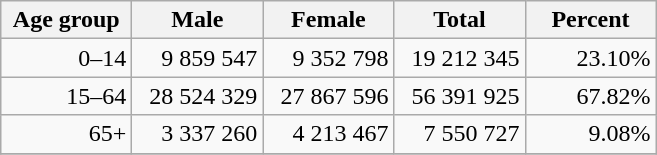<table class="wikitable">
<tr>
<th width="80">Age group</th>
<th width="80">Male</th>
<th width="80">Female</th>
<th width="80">Total</th>
<th width="80">Percent</th>
</tr>
<tr>
<td align="right">0–14</td>
<td align="right">9 859 547</td>
<td align="right">9 352 798</td>
<td align="right">19 212 345</td>
<td align="right">23.10%</td>
</tr>
<tr>
<td align="right">15–64</td>
<td align="right">28 524 329</td>
<td align="right">27 867 596</td>
<td align="right">56 391 925</td>
<td align="right">67.82%</td>
</tr>
<tr>
<td align="right">65+</td>
<td align="right">3 337 260</td>
<td align="right">4 213 467</td>
<td align="right">7 550 727</td>
<td align="right">9.08%</td>
</tr>
<tr>
</tr>
</table>
